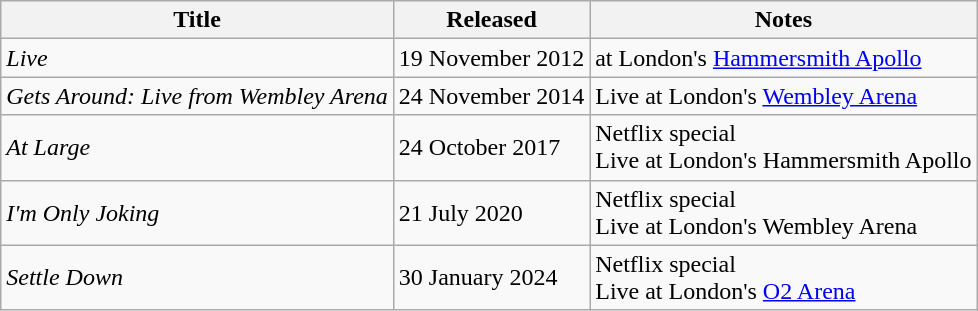<table class="wikitable">
<tr>
<th>Title</th>
<th>Released</th>
<th>Notes</th>
</tr>
<tr>
<td><em>Live</em></td>
<td>19 November 2012</td>
<td>at London's <a href='#'>Hammersmith Apollo</a></td>
</tr>
<tr>
<td><em>Gets Around: Live from Wembley Arena</em></td>
<td>24 November 2014</td>
<td>Live at London's <a href='#'>Wembley Arena</a></td>
</tr>
<tr>
<td><em>At Large</em></td>
<td>24 October 2017</td>
<td>Netflix special<br>Live at London's Hammersmith Apollo</td>
</tr>
<tr>
<td><em>I'm Only Joking</em></td>
<td>21 July 2020</td>
<td>Netflix special<br>Live at London's Wembley Arena</td>
</tr>
<tr>
<td><em>Settle Down</em></td>
<td>30 January 2024</td>
<td>Netflix special<br>Live at London's <a href='#'>O2 Arena</a></td>
</tr>
</table>
